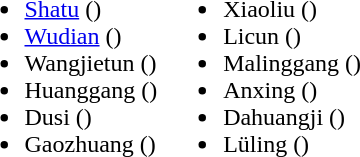<table>
<tr>
<td valign="top"><br><ul><li><a href='#'>Shatu</a> ()</li><li><a href='#'>Wudian</a> ()</li><li>Wangjietun ()</li><li>Huanggang ()</li><li>Dusi ()</li><li>Gaozhuang ()</li></ul></td>
<td valign="top"><br><ul><li>Xiaoliu ()</li><li>Licun ()</li><li>Malinggang ()</li><li>Anxing ()</li><li>Dahuangji ()</li><li>Lüling ()</li></ul></td>
</tr>
</table>
